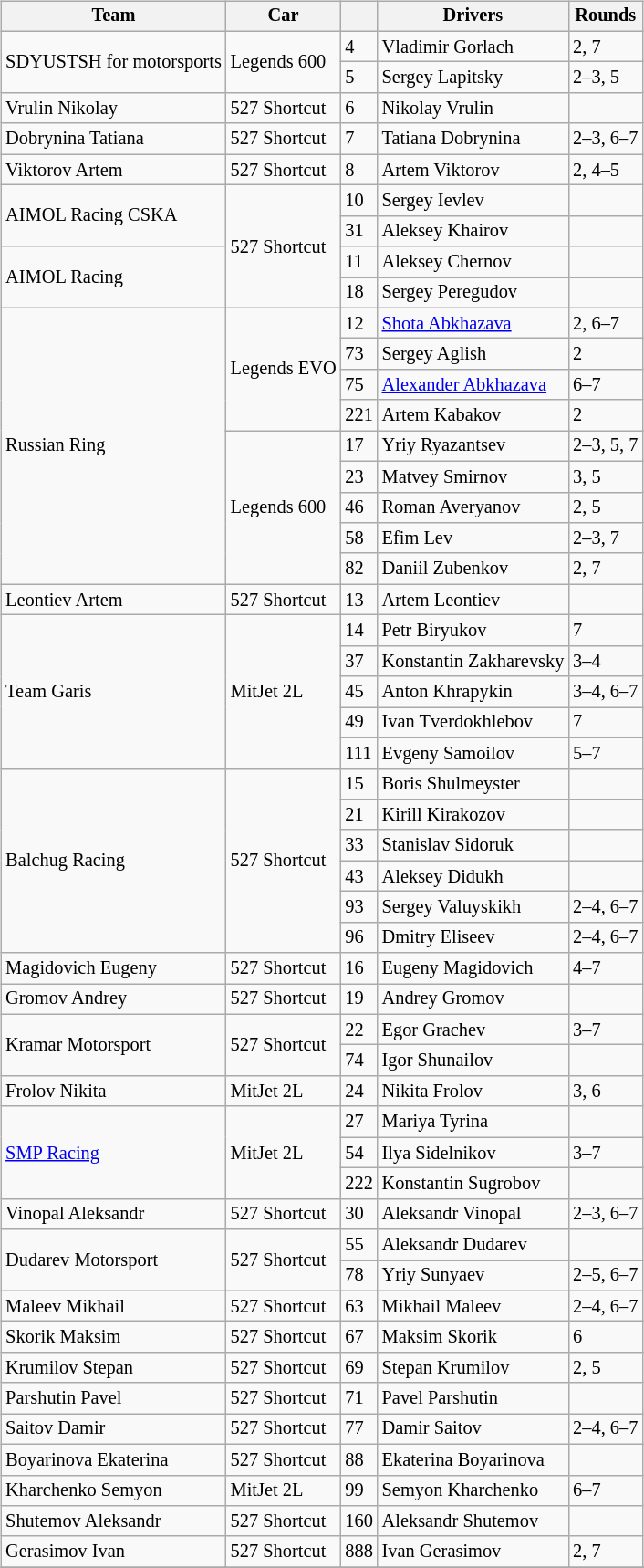<table>
<tr>
<td><br><table class="wikitable" style="font-size: 85%">
<tr>
<th>Team</th>
<th>Car</th>
<th></th>
<th>Drivers</th>
<th>Rounds</th>
</tr>
<tr>
<td rowspan=2> SDYUSTSH for motorsports</td>
<td rowspan=2>Legends 600</td>
<td>4</td>
<td> Vladimir Gorlach</td>
<td>2, 7</td>
</tr>
<tr>
<td>5</td>
<td> Sergey Lapitsky</td>
<td>2–3, 5</td>
</tr>
<tr>
<td> Vrulin Nikolay</td>
<td>527 Shortcut</td>
<td>6</td>
<td> Nikolay Vrulin</td>
<td></td>
</tr>
<tr>
<td> Dobrynina Tatiana</td>
<td>527 Shortcut</td>
<td>7</td>
<td> Tatiana Dobrynina</td>
<td>2–3, 6–7</td>
</tr>
<tr>
<td> Viktorov Artem</td>
<td>527 Shortcut</td>
<td>8</td>
<td> Artem Viktorov</td>
<td>2, 4–5</td>
</tr>
<tr>
<td rowspan=2> AIMOL Racing CSKA</td>
<td rowspan=4>527 Shortcut</td>
<td>10</td>
<td> Sergey Ievlev</td>
<td></td>
</tr>
<tr>
<td>31</td>
<td> Aleksey Khairov</td>
<td></td>
</tr>
<tr>
<td rowspan=2> AIMOL Racing</td>
<td>11</td>
<td> Aleksey Chernov</td>
<td></td>
</tr>
<tr>
<td>18</td>
<td> Sergey Peregudov</td>
<td></td>
</tr>
<tr>
<td rowspan=9> Russian Ring</td>
<td rowspan=4>Legends EVO</td>
<td>12</td>
<td> <a href='#'>Shota Abkhazava</a></td>
<td>2, 6–7</td>
</tr>
<tr>
<td>73</td>
<td> Sergey Aglish</td>
<td>2</td>
</tr>
<tr>
<td>75</td>
<td> <a href='#'>Alexander Abkhazava</a></td>
<td>6–7</td>
</tr>
<tr>
<td>221</td>
<td> Artem Kabakov</td>
<td>2</td>
</tr>
<tr>
<td rowspan=5>Legends 600</td>
<td>17</td>
<td> Yriy Ryazantsev</td>
<td>2–3, 5, 7</td>
</tr>
<tr>
<td>23</td>
<td> Matvey Smirnov</td>
<td>3, 5</td>
</tr>
<tr>
<td>46</td>
<td> Roman Averyanov</td>
<td>2, 5</td>
</tr>
<tr>
<td>58</td>
<td> Efim Lev</td>
<td>2–3, 7</td>
</tr>
<tr>
<td>82</td>
<td> Daniil Zubenkov</td>
<td>2, 7</td>
</tr>
<tr>
<td> Leontiev Artem</td>
<td>527 Shortcut</td>
<td>13</td>
<td> Artem Leontiev</td>
<td></td>
</tr>
<tr>
<td rowspan=5> Team Garis</td>
<td rowspan=5>MitJet 2L</td>
<td>14</td>
<td> Petr Biryukov</td>
<td>7</td>
</tr>
<tr>
<td>37</td>
<td> Konstantin Zakharevsky</td>
<td>3–4</td>
</tr>
<tr>
<td>45</td>
<td> Anton Khrapykin</td>
<td>3–4, 6–7</td>
</tr>
<tr>
<td>49</td>
<td> Ivan Tverdokhlebov</td>
<td>7</td>
</tr>
<tr>
<td>111</td>
<td> Evgeny Samoilov</td>
<td>5–7</td>
</tr>
<tr>
<td rowspan=6> Balchug Racing</td>
<td rowspan=6>527 Shortcut</td>
<td>15</td>
<td> Boris Shulmeyster</td>
<td></td>
</tr>
<tr>
<td>21</td>
<td> Kirill Kirakozov</td>
<td></td>
</tr>
<tr>
<td>33</td>
<td> Stanislav Sidoruk</td>
<td></td>
</tr>
<tr>
<td>43</td>
<td> Aleksey Didukh</td>
<td></td>
</tr>
<tr>
<td>93</td>
<td> Sergey Valuyskikh</td>
<td>2–4, 6–7</td>
</tr>
<tr>
<td>96</td>
<td> Dmitry Eliseev</td>
<td>2–4, 6–7</td>
</tr>
<tr>
<td> Magidovich Eugeny</td>
<td>527 Shortcut</td>
<td>16</td>
<td> Eugeny Magidovich</td>
<td>4–7</td>
</tr>
<tr>
<td> Gromov Andrey</td>
<td>527 Shortcut</td>
<td>19</td>
<td> Andrey Gromov</td>
<td></td>
</tr>
<tr>
<td rowspan=2> Kramar Motorsport</td>
<td rowspan=2>527 Shortcut</td>
<td>22</td>
<td> Egor Grachev</td>
<td>3–7</td>
</tr>
<tr>
<td>74</td>
<td> Igor Shunailov</td>
<td></td>
</tr>
<tr>
<td> Frolov Nikita</td>
<td>MitJet 2L</td>
<td>24</td>
<td> Nikita Frolov</td>
<td>3, 6</td>
</tr>
<tr>
<td rowspan=3> <a href='#'>SMP Racing</a></td>
<td rowspan=3>MitJet 2L</td>
<td>27</td>
<td> Mariya Tyrina</td>
<td></td>
</tr>
<tr>
<td>54</td>
<td> Ilya Sidelnikov</td>
<td>3–7</td>
</tr>
<tr>
<td>222</td>
<td> Konstantin Sugrobov</td>
<td></td>
</tr>
<tr>
<td> Vinopal Aleksandr</td>
<td>527 Shortcut</td>
<td>30</td>
<td> Aleksandr Vinopal</td>
<td>2–3, 6–7</td>
</tr>
<tr>
<td rowspan=2> Dudarev Motorsport</td>
<td rowspan=2>527 Shortcut</td>
<td>55</td>
<td> Aleksandr Dudarev</td>
<td></td>
</tr>
<tr>
<td>78</td>
<td> Yriy Sunyaev</td>
<td>2–5, 6–7</td>
</tr>
<tr>
<td> Maleev Mikhail</td>
<td>527 Shortcut</td>
<td>63</td>
<td> Mikhail Maleev</td>
<td>2–4, 6–7</td>
</tr>
<tr>
<td> Skorik Maksim</td>
<td>527 Shortcut</td>
<td>67</td>
<td> Maksim Skorik</td>
<td>6</td>
</tr>
<tr>
<td> Krumilov Stepan</td>
<td>527 Shortcut</td>
<td>69</td>
<td> Stepan Krumilov</td>
<td>2, 5</td>
</tr>
<tr>
<td> Parshutin Pavel</td>
<td>527 Shortcut</td>
<td>71</td>
<td> Pavel Parshutin</td>
<td></td>
</tr>
<tr>
<td> Saitov Damir</td>
<td>527 Shortcut</td>
<td>77</td>
<td> Damir Saitov</td>
<td>2–4, 6–7</td>
</tr>
<tr>
<td> Boyarinova Ekaterina</td>
<td>527 Shortcut</td>
<td>88</td>
<td> Ekaterina Boyarinova</td>
<td></td>
</tr>
<tr>
<td> Kharchenko Semyon</td>
<td>MitJet 2L</td>
<td>99</td>
<td> Semyon Kharchenko</td>
<td>6–7</td>
</tr>
<tr>
<td> Shutemov Aleksandr</td>
<td>527 Shortcut</td>
<td>160</td>
<td> Aleksandr Shutemov</td>
<td></td>
</tr>
<tr>
<td> Gerasimov Ivan</td>
<td>527 Shortcut</td>
<td>888</td>
<td> Ivan Gerasimov</td>
<td>2, 7</td>
</tr>
<tr>
</tr>
</table>
</td>
<td valign="top"></td>
</tr>
</table>
